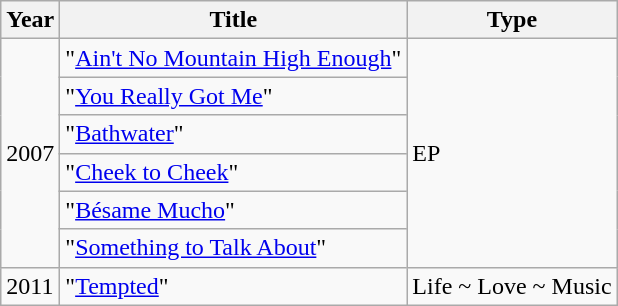<table class="wikitable">
<tr>
<th>Year</th>
<th>Title</th>
<th>Type</th>
</tr>
<tr>
<td rowspan="6">2007</td>
<td>"<a href='#'>Ain't No Mountain High Enough</a>"</td>
<td rowspan="6">EP</td>
</tr>
<tr>
<td>"<a href='#'>You Really Got Me</a>"</td>
</tr>
<tr>
<td>"<a href='#'>Bathwater</a>"</td>
</tr>
<tr>
<td>"<a href='#'>Cheek to Cheek</a>"</td>
</tr>
<tr>
<td>"<a href='#'>Bésame Mucho</a>"</td>
</tr>
<tr>
<td>"<a href='#'>Something to Talk About</a>"</td>
</tr>
<tr>
<td>2011</td>
<td>"<a href='#'>Tempted</a>"</td>
<td>Life ~ Love ~ Music</td>
</tr>
</table>
